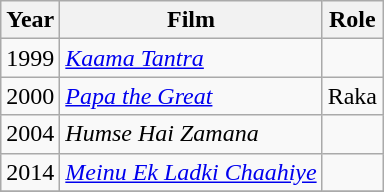<table class="wikitable sortable">
<tr>
<th>Year</th>
<th>Film</th>
<th>Role</th>
</tr>
<tr>
<td>1999</td>
<td><em><a href='#'>Kaama Tantra</a></em></td>
<td></td>
</tr>
<tr>
<td>2000</td>
<td><em><a href='#'>Papa the Great</a></em></td>
<td>Raka</td>
</tr>
<tr>
<td>2004</td>
<td><em>Humse Hai Zamana</em></td>
<td></td>
</tr>
<tr>
<td>2014</td>
<td><em><a href='#'>Meinu Ek Ladki Chaahiye</a></em></td>
<td></td>
</tr>
<tr>
</tr>
</table>
